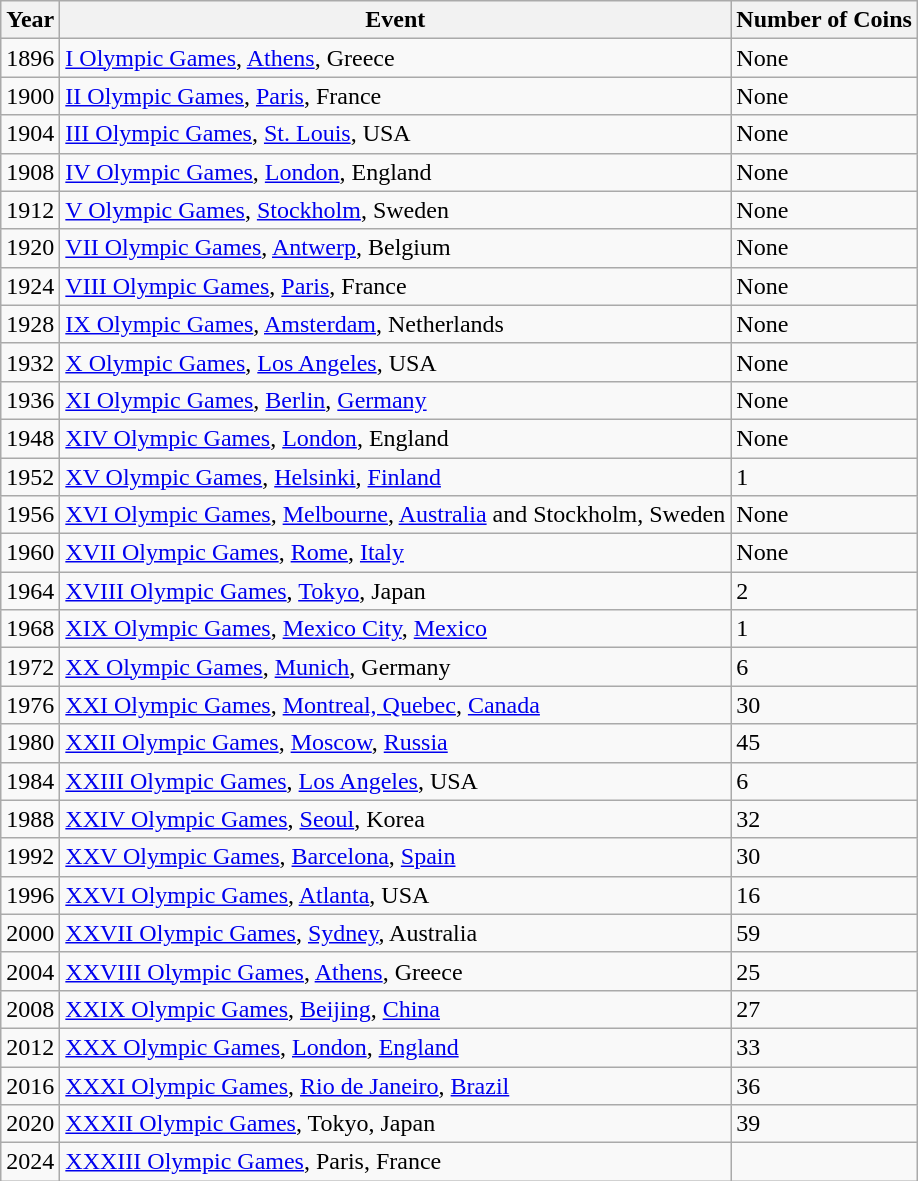<table class="wikitable">
<tr>
<th>Year</th>
<th>Event</th>
<th>Number of Coins</th>
</tr>
<tr>
<td>1896</td>
<td><a href='#'>I Olympic Games</a>, <a href='#'>Athens</a>, Greece</td>
<td>None</td>
</tr>
<tr>
<td>1900</td>
<td><a href='#'>II Olympic Games</a>, <a href='#'>Paris</a>, France</td>
<td>None</td>
</tr>
<tr>
<td>1904</td>
<td><a href='#'>III Olympic Games</a>, <a href='#'>St. Louis</a>, USA</td>
<td>None</td>
</tr>
<tr>
<td>1908</td>
<td><a href='#'>IV Olympic Games</a>, <a href='#'>London</a>, England</td>
<td>None</td>
</tr>
<tr>
<td>1912</td>
<td><a href='#'>V Olympic Games</a>, <a href='#'>Stockholm</a>, Sweden</td>
<td>None</td>
</tr>
<tr>
<td>1920</td>
<td><a href='#'>VII Olympic Games</a>, <a href='#'>Antwerp</a>, Belgium</td>
<td>None</td>
</tr>
<tr>
<td>1924</td>
<td><a href='#'>VIII Olympic Games</a>, <a href='#'>Paris</a>, France</td>
<td>None</td>
</tr>
<tr>
<td>1928</td>
<td><a href='#'>IX Olympic Games</a>, <a href='#'>Amsterdam</a>, Netherlands</td>
<td>None</td>
</tr>
<tr>
<td>1932</td>
<td><a href='#'>X Olympic Games</a>, <a href='#'>Los Angeles</a>, USA</td>
<td>None</td>
</tr>
<tr>
<td>1936</td>
<td><a href='#'>XI Olympic Games</a>, <a href='#'>Berlin</a>, <a href='#'>Germany</a></td>
<td>None</td>
</tr>
<tr>
<td>1948</td>
<td><a href='#'>XIV Olympic Games</a>, <a href='#'>London</a>, England</td>
<td>None</td>
</tr>
<tr>
<td>1952</td>
<td><a href='#'>XV Olympic Games</a>, <a href='#'>Helsinki</a>, <a href='#'>Finland</a></td>
<td>1</td>
</tr>
<tr>
<td>1956</td>
<td><a href='#'>XVI Olympic Games</a>, <a href='#'>Melbourne</a>, <a href='#'>Australia</a> and Stockholm, Sweden</td>
<td>None</td>
</tr>
<tr>
<td>1960</td>
<td><a href='#'>XVII Olympic Games</a>, <a href='#'>Rome</a>, <a href='#'>Italy</a></td>
<td>None</td>
</tr>
<tr>
<td>1964</td>
<td><a href='#'>XVIII Olympic Games</a>, <a href='#'>Tokyo</a>, Japan</td>
<td>2</td>
</tr>
<tr>
<td>1968</td>
<td><a href='#'>XIX Olympic Games</a>, <a href='#'>Mexico City</a>, <a href='#'>Mexico</a></td>
<td>1</td>
</tr>
<tr>
<td>1972</td>
<td><a href='#'>XX Olympic Games</a>, <a href='#'>Munich</a>, Germany</td>
<td>6</td>
</tr>
<tr>
<td>1976</td>
<td><a href='#'>XXI Olympic Games</a>, <a href='#'>Montreal, Quebec</a>, <a href='#'>Canada</a></td>
<td>30</td>
</tr>
<tr>
<td>1980</td>
<td><a href='#'>XXII Olympic Games</a>, <a href='#'>Moscow</a>, <a href='#'>Russia</a></td>
<td>45</td>
</tr>
<tr>
<td>1984</td>
<td><a href='#'>XXIII Olympic Games</a>, <a href='#'>Los Angeles</a>, USA</td>
<td>6</td>
</tr>
<tr>
<td>1988</td>
<td><a href='#'>XXIV Olympic Games</a>, <a href='#'>Seoul</a>, Korea</td>
<td>32</td>
</tr>
<tr>
<td>1992</td>
<td><a href='#'>XXV Olympic Games</a>, <a href='#'>Barcelona</a>, <a href='#'>Spain</a></td>
<td>30</td>
</tr>
<tr>
<td>1996</td>
<td><a href='#'>XXVI Olympic Games</a>, <a href='#'>Atlanta</a>, USA</td>
<td>16</td>
</tr>
<tr>
<td>2000</td>
<td><a href='#'>XXVII Olympic Games</a>, <a href='#'>Sydney</a>, Australia</td>
<td>59</td>
</tr>
<tr>
<td>2004</td>
<td><a href='#'>XXVIII Olympic Games</a>, <a href='#'>Athens</a>, Greece</td>
<td>25</td>
</tr>
<tr>
<td>2008</td>
<td><a href='#'>XXIX Olympic Games</a>, <a href='#'>Beijing</a>, <a href='#'>China</a></td>
<td>27 </td>
</tr>
<tr>
<td>2012</td>
<td><a href='#'>XXX Olympic Games</a>, <a href='#'>London</a>, <a href='#'>England</a></td>
<td>33</td>
</tr>
<tr>
<td>2016</td>
<td><a href='#'>XXXI Olympic Games</a>, <a href='#'>Rio de Janeiro</a>, <a href='#'>Brazil</a></td>
<td>36</td>
</tr>
<tr>
<td>2020</td>
<td><a href='#'>XXXII Olympic Games</a>, Tokyo, Japan</td>
<td>39</td>
</tr>
<tr>
<td>2024</td>
<td><a href='#'>XXXIII Olympic Games</a>, Paris, France</td>
<td></td>
</tr>
</table>
